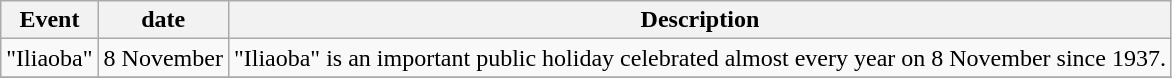<table class="wikitable">
<tr>
<th>Event</th>
<th>date</th>
<th>Description</th>
</tr>
<tr>
<td>"Iliaoba"</td>
<td>8 November</td>
<td>"Iliaoba" is an important public holiday celebrated almost every year on 8 November since 1937.</td>
</tr>
<tr>
</tr>
</table>
